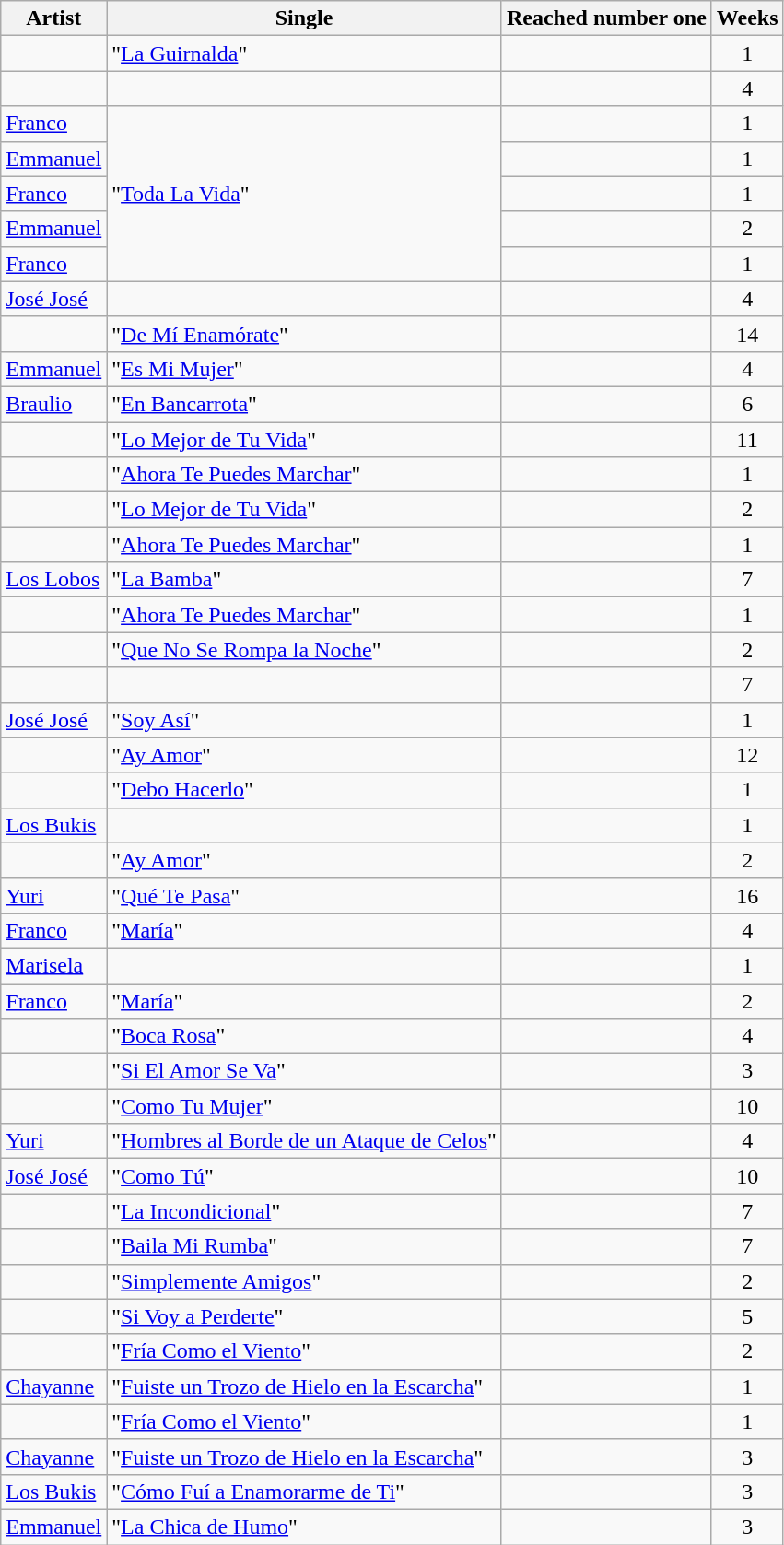<table class="sortable wikitable">
<tr>
<th>Artist</th>
<th>Single</th>
<th>Reached number one</th>
<th>Weeks</th>
</tr>
<tr>
<td></td>
<td>"<a href='#'>La Guirnalda</a>"</td>
<td></td>
<td align="center">1</td>
</tr>
<tr>
<td></td>
<td></td>
<td></td>
<td align="center">4</td>
</tr>
<tr>
<td><a href='#'>Franco</a></td>
<td rowspan="5">"<a href='#'>Toda La Vida</a>"</td>
<td></td>
<td align="center">1</td>
</tr>
<tr>
<td><a href='#'>Emmanuel</a></td>
<td></td>
<td align="center">1</td>
</tr>
<tr>
<td><a href='#'>Franco</a></td>
<td></td>
<td align="center">1</td>
</tr>
<tr>
<td><a href='#'>Emmanuel</a></td>
<td></td>
<td align="center">2</td>
</tr>
<tr>
<td><a href='#'>Franco</a></td>
<td></td>
<td align="center">1</td>
</tr>
<tr>
<td><a href='#'>José José</a></td>
<td></td>
<td></td>
<td align="center">4</td>
</tr>
<tr>
<td></td>
<td>"<a href='#'>De Mí Enamórate</a>"</td>
<td></td>
<td align="center">14</td>
</tr>
<tr>
<td><a href='#'>Emmanuel</a></td>
<td>"<a href='#'>Es Mi Mujer</a>"</td>
<td></td>
<td align="center">4</td>
</tr>
<tr>
<td><a href='#'>Braulio</a></td>
<td>"<a href='#'>En Bancarrota</a>"</td>
<td></td>
<td align="center">6</td>
</tr>
<tr>
<td></td>
<td>"<a href='#'>Lo Mejor de Tu Vida</a>"</td>
<td></td>
<td align="center">11</td>
</tr>
<tr>
<td></td>
<td>"<a href='#'>Ahora Te Puedes Marchar</a>"</td>
<td></td>
<td align="center">1</td>
</tr>
<tr>
<td></td>
<td>"<a href='#'>Lo Mejor de Tu Vida</a>"</td>
<td></td>
<td align="center">2</td>
</tr>
<tr>
<td></td>
<td>"<a href='#'>Ahora Te Puedes Marchar</a>"</td>
<td></td>
<td align="center">1</td>
</tr>
<tr>
<td><a href='#'>Los Lobos</a></td>
<td>"<a href='#'>La Bamba</a>"</td>
<td></td>
<td align="center">7</td>
</tr>
<tr>
<td></td>
<td>"<a href='#'>Ahora Te Puedes Marchar</a>"</td>
<td></td>
<td align="center">1</td>
</tr>
<tr>
<td></td>
<td>"<a href='#'>Que No Se Rompa la Noche</a>"</td>
<td></td>
<td align="center">2</td>
</tr>
<tr>
<td></td>
<td></td>
<td></td>
<td align="center">7</td>
</tr>
<tr>
<td><a href='#'>José José</a></td>
<td>"<a href='#'>Soy Así</a>"</td>
<td></td>
<td align="center">1</td>
</tr>
<tr>
<td></td>
<td>"<a href='#'>Ay Amor</a>"</td>
<td></td>
<td align="center">12</td>
</tr>
<tr>
<td></td>
<td>"<a href='#'>Debo Hacerlo</a>"</td>
<td></td>
<td align="center">1</td>
</tr>
<tr>
<td><a href='#'>Los Bukis</a></td>
<td></td>
<td></td>
<td align="center">1</td>
</tr>
<tr>
<td></td>
<td>"<a href='#'>Ay Amor</a>"</td>
<td></td>
<td align="center">2</td>
</tr>
<tr>
<td><a href='#'>Yuri</a></td>
<td>"<a href='#'>Qué Te Pasa</a>"</td>
<td></td>
<td align="center">16</td>
</tr>
<tr>
<td><a href='#'>Franco</a></td>
<td>"<a href='#'>María</a>"</td>
<td></td>
<td align="center">4</td>
</tr>
<tr>
<td><a href='#'>Marisela</a></td>
<td></td>
<td></td>
<td align="center">1</td>
</tr>
<tr>
<td><a href='#'>Franco</a></td>
<td>"<a href='#'>María</a>"</td>
<td></td>
<td align="center">2</td>
</tr>
<tr>
<td></td>
<td>"<a href='#'>Boca Rosa</a>"</td>
<td></td>
<td align="center">4</td>
</tr>
<tr>
<td></td>
<td>"<a href='#'>Si El Amor Se Va</a>"</td>
<td></td>
<td align="center">3</td>
</tr>
<tr>
<td></td>
<td>"<a href='#'>Como Tu Mujer</a>"</td>
<td></td>
<td align="center">10</td>
</tr>
<tr>
<td><a href='#'>Yuri</a></td>
<td>"<a href='#'>Hombres al Borde de un Ataque de Celos</a>"</td>
<td></td>
<td align="center">4</td>
</tr>
<tr>
<td><a href='#'>José José</a></td>
<td>"<a href='#'>Como Tú</a>"</td>
<td></td>
<td align="center">10</td>
</tr>
<tr>
<td></td>
<td>"<a href='#'>La Incondicional</a>"</td>
<td></td>
<td align="center">7</td>
</tr>
<tr>
<td></td>
<td>"<a href='#'>Baila Mi Rumba</a>"</td>
<td></td>
<td align="center">7</td>
</tr>
<tr>
<td></td>
<td>"<a href='#'>Simplemente Amigos</a>"</td>
<td></td>
<td align="center">2</td>
</tr>
<tr>
<td></td>
<td>"<a href='#'>Si Voy a Perderte</a>"</td>
<td></td>
<td align="center">5</td>
</tr>
<tr>
<td></td>
<td>"<a href='#'>Fría Como el Viento</a>"</td>
<td></td>
<td align="center">2</td>
</tr>
<tr>
<td><a href='#'>Chayanne</a></td>
<td>"<a href='#'>Fuiste un Trozo de Hielo en la Escarcha</a>"</td>
<td></td>
<td align="center">1</td>
</tr>
<tr>
<td></td>
<td>"<a href='#'>Fría Como el Viento</a>"</td>
<td></td>
<td align="center">1</td>
</tr>
<tr>
<td><a href='#'>Chayanne</a></td>
<td>"<a href='#'>Fuiste un Trozo de Hielo en la Escarcha</a>"</td>
<td></td>
<td align="center">3</td>
</tr>
<tr>
<td><a href='#'>Los Bukis</a></td>
<td>"<a href='#'>Cómo Fuí a Enamorarme de Ti</a>"</td>
<td></td>
<td align="center">3</td>
</tr>
<tr>
<td><a href='#'>Emmanuel</a></td>
<td>"<a href='#'>La Chica de Humo</a>"</td>
<td></td>
<td align="center">3</td>
</tr>
</table>
